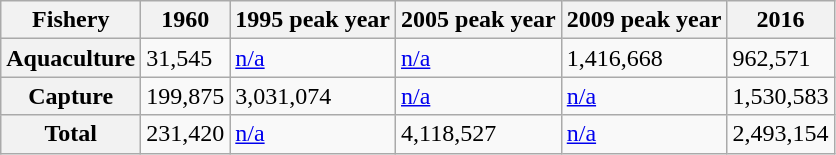<table class="wikitable">
<tr>
<th scope-"col">Fishery</th>
<th scope-"col">1960</th>
<th scope-"col">1995 peak year</th>
<th scope="col">2005 peak year</th>
<th scope="col">2009 peak year</th>
<th scope="col">2016</th>
</tr>
<tr>
<th scope="row">Aquaculture</th>
<td>31,545</td>
<td><a href='#'>n/a</a></td>
<td><a href='#'>n/a</a></td>
<td>1,416,668</td>
<td>962,571</td>
</tr>
<tr>
<th scope="row">Capture</th>
<td>199,875</td>
<td>3,031,074</td>
<td><a href='#'>n/a</a></td>
<td><a href='#'>n/a</a></td>
<td>1,530,583</td>
</tr>
<tr>
<th scope="row">Total</th>
<td>231,420</td>
<td><a href='#'>n/a</a></td>
<td>4,118,527</td>
<td><a href='#'>n/a</a></td>
<td>2,493,154</td>
</tr>
</table>
